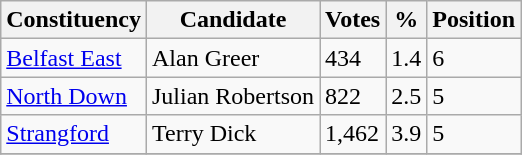<table class="wikitable sortable">
<tr>
<th>Constituency</th>
<th>Candidate</th>
<th>Votes</th>
<th>%</th>
<th>Position</th>
</tr>
<tr>
<td><a href='#'>Belfast East</a></td>
<td>Alan Greer</td>
<td>434</td>
<td>1.4</td>
<td>6</td>
</tr>
<tr>
<td><a href='#'>North Down</a></td>
<td>Julian Robertson</td>
<td>822</td>
<td>2.5</td>
<td>5</td>
</tr>
<tr>
<td><a href='#'>Strangford</a></td>
<td>Terry Dick</td>
<td>1,462</td>
<td>3.9</td>
<td>5</td>
</tr>
<tr>
</tr>
</table>
